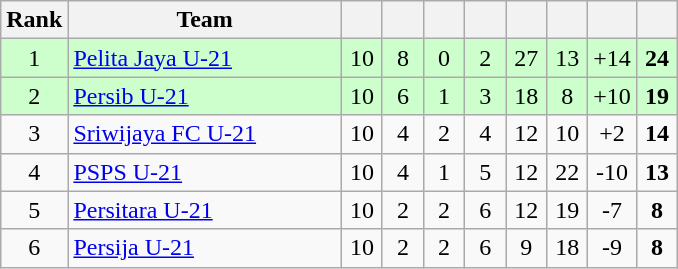<table class="wikitable" style="text-align:center">
<tr>
<th width="30">Rank</th>
<th style="width:175px;">Team</th>
<th width="20"></th>
<th width="20"></th>
<th width="20"></th>
<th width="20"></th>
<th width="20"></th>
<th width="20"></th>
<th width="20"></th>
<th width="20"></th>
</tr>
<tr style="background:#cfc;">
<td>1</td>
<td align=left><a href='#'>Pelita Jaya U-21</a></td>
<td>10</td>
<td>8</td>
<td>0</td>
<td>2</td>
<td>27</td>
<td>13</td>
<td>+14</td>
<td><strong>24</strong></td>
</tr>
<tr style="background:#cfc;">
<td>2</td>
<td align=left><a href='#'>Persib U-21</a></td>
<td>10</td>
<td>6</td>
<td>1</td>
<td>3</td>
<td>18</td>
<td>8</td>
<td>+10</td>
<td><strong>19</strong></td>
</tr>
<tr>
<td>3</td>
<td align=left><a href='#'>Sriwijaya FC U-21</a></td>
<td>10</td>
<td>4</td>
<td>2</td>
<td>4</td>
<td>12</td>
<td>10</td>
<td>+2</td>
<td><strong>14</strong></td>
</tr>
<tr>
<td>4</td>
<td align=left><a href='#'>PSPS U-21</a></td>
<td>10</td>
<td>4</td>
<td>1</td>
<td>5</td>
<td>12</td>
<td>22</td>
<td>-10</td>
<td><strong>13</strong></td>
</tr>
<tr>
<td>5</td>
<td align=left><a href='#'>Persitara U-21</a></td>
<td>10</td>
<td>2</td>
<td>2</td>
<td>6</td>
<td>12</td>
<td>19</td>
<td>-7</td>
<td><strong>8</strong></td>
</tr>
<tr>
<td>6</td>
<td align=left><a href='#'>Persija U-21</a></td>
<td>10</td>
<td>2</td>
<td>2</td>
<td>6</td>
<td>9</td>
<td>18</td>
<td>-9</td>
<td><strong>8</strong></td>
</tr>
</table>
